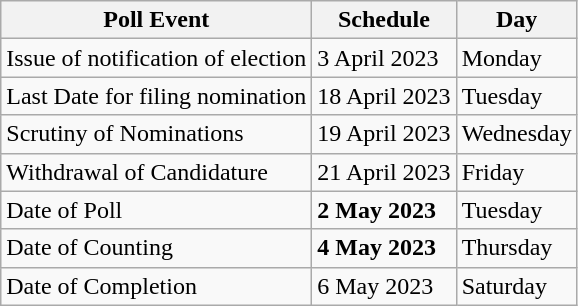<table class="wikitable">
<tr>
<th>Poll Event</th>
<th>Schedule</th>
<th>Day</th>
</tr>
<tr>
<td>Issue of notification of election</td>
<td>3 April 2023</td>
<td>Monday</td>
</tr>
<tr>
<td>Last Date for filing nomination</td>
<td>18 April 2023</td>
<td>Tuesday</td>
</tr>
<tr>
<td>Scrutiny of Nominations</td>
<td>19 April 2023</td>
<td>Wednesday</td>
</tr>
<tr>
<td>Withdrawal of Candidature</td>
<td>21 April 2023</td>
<td>Friday</td>
</tr>
<tr>
<td>Date of Poll</td>
<td><strong>2 May 2023</strong></td>
<td>Tuesday</td>
</tr>
<tr>
<td>Date of Counting</td>
<td><strong>4 May 2023</strong></td>
<td>Thursday</td>
</tr>
<tr>
<td>Date of Completion</td>
<td>6 May 2023</td>
<td>Saturday</td>
</tr>
</table>
